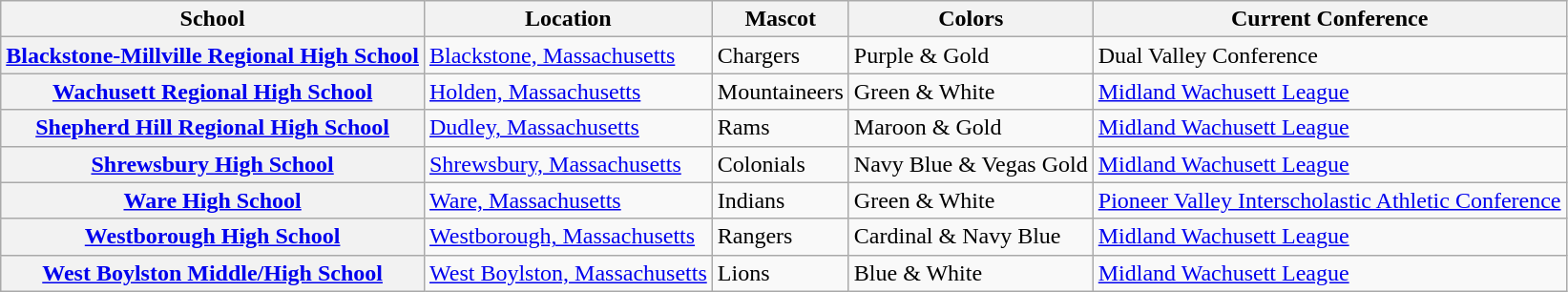<table class="wikitable">
<tr>
<th>School</th>
<th>Location</th>
<th>Mascot</th>
<th>Colors</th>
<th>Current Conference</th>
</tr>
<tr>
<th><a href='#'>Blackstone-Millville Regional High School</a></th>
<td><a href='#'>Blackstone, Massachusetts</a></td>
<td>Chargers</td>
<td>Purple & Gold  </td>
<td>Dual Valley Conference</td>
</tr>
<tr>
<th><a href='#'>Wachusett Regional High School</a></th>
<td><a href='#'>Holden, Massachusetts</a></td>
<td>Mountaineers</td>
<td>Green & White  </td>
<td><a href='#'>Midland Wachusett League</a></td>
</tr>
<tr>
<th><a href='#'>Shepherd Hill Regional High School</a></th>
<td><a href='#'>Dudley, Massachusetts</a></td>
<td>Rams</td>
<td>Maroon & Gold  </td>
<td><a href='#'>Midland Wachusett League</a></td>
</tr>
<tr>
<th><a href='#'>Shrewsbury High School</a></th>
<td><a href='#'>Shrewsbury, Massachusetts</a></td>
<td>Colonials</td>
<td>Navy Blue & Vegas Gold  </td>
<td><a href='#'>Midland Wachusett League</a></td>
</tr>
<tr>
<th><a href='#'>Ware High School</a></th>
<td><a href='#'>Ware, Massachusetts</a></td>
<td>Indians</td>
<td>Green & White  </td>
<td><a href='#'>Pioneer Valley Interscholastic Athletic Conference</a></td>
</tr>
<tr>
<th><a href='#'>Westborough High School</a></th>
<td><a href='#'>Westborough, Massachusetts</a></td>
<td>Rangers</td>
<td>Cardinal & Navy Blue  </td>
<td><a href='#'>Midland Wachusett League</a></td>
</tr>
<tr>
<th><a href='#'>West Boylston Middle/High School</a></th>
<td><a href='#'>West Boylston, Massachusetts</a></td>
<td>Lions</td>
<td>Blue & White  </td>
<td><a href='#'>Midland Wachusett League</a></td>
</tr>
</table>
